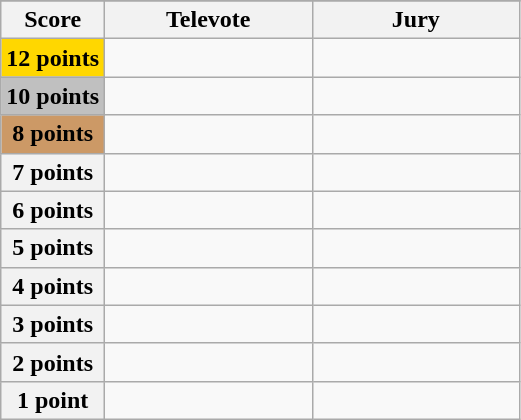<table class="wikitable">
<tr>
</tr>
<tr>
<th scope="col" width="20%">Score</th>
<th scope="col" width="40%">Televote</th>
<th scope="col" width="40%">Jury</th>
</tr>
<tr>
<th scope="row" style="background:gold">12 points</th>
<td></td>
<td></td>
</tr>
<tr>
<th scope="row" style="background:silver">10 points</th>
<td></td>
<td></td>
</tr>
<tr>
<th scope="row" style="background:#CC9966">8 points</th>
<td></td>
<td></td>
</tr>
<tr>
<th scope="row">7 points</th>
<td></td>
<td></td>
</tr>
<tr>
<th scope="row">6 points</th>
<td></td>
<td></td>
</tr>
<tr>
<th scope="row">5 points</th>
<td></td>
<td></td>
</tr>
<tr>
<th scope="row">4 points</th>
<td></td>
<td></td>
</tr>
<tr>
<th scope="row">3 points</th>
<td></td>
<td></td>
</tr>
<tr>
<th scope="row">2 points</th>
<td></td>
<td></td>
</tr>
<tr>
<th scope="row">1 point</th>
<td></td>
<td></td>
</tr>
</table>
